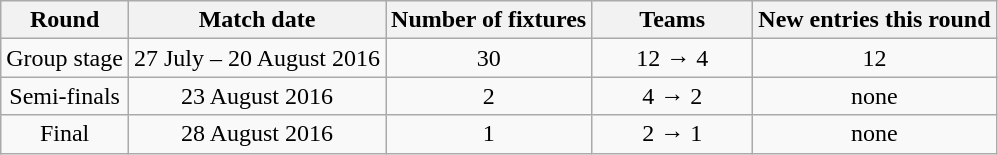<table class="wikitable" style="text-align:center">
<tr>
<th>Round</th>
<th>Match date</th>
<th>Number of fixtures</th>
<th style="width:100px;">Teams</th>
<th>New entries this round</th>
</tr>
<tr>
<td>Group stage</td>
<td>27 July – 20 August 2016</td>
<td>30</td>
<td>12 → 4</td>
<td>12</td>
</tr>
<tr>
<td>Semi-finals</td>
<td>23 August 2016</td>
<td>2</td>
<td>4 → 2</td>
<td>none</td>
</tr>
<tr>
<td>Final</td>
<td>28 August 2016</td>
<td>1</td>
<td>2 → 1</td>
<td>none</td>
</tr>
</table>
